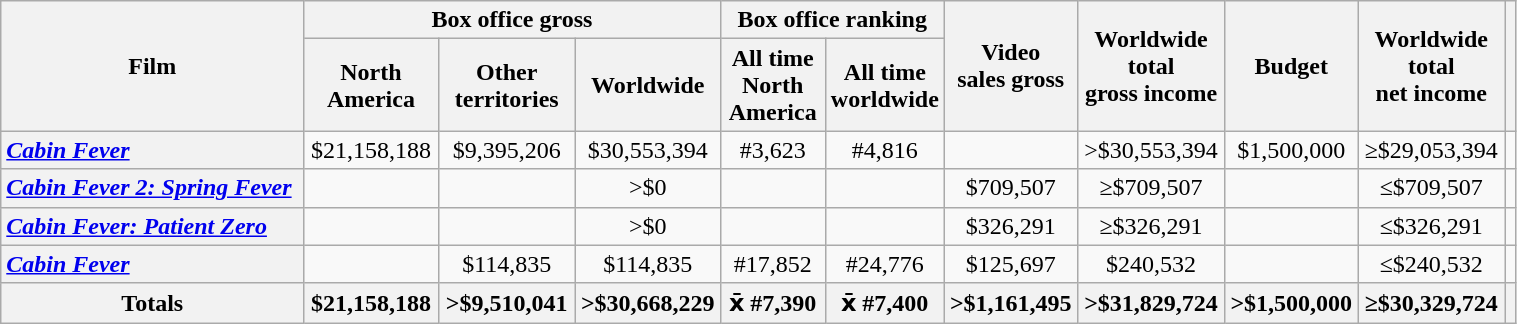<table class="wikitable" width=80% border="1" style="text-align: center;">
<tr>
<th rowspan="2" style="width:20%;">Film</th>
<th colspan="3">Box office gross</th>
<th colspan="2">Box office ranking</th>
<th rowspan="2">Video <br>sales gross</th>
<th rowspan="2">Worldwide total <br>gross income</th>
<th rowspan="2">Budget</th>
<th rowspan="2">Worldwide total<br>net income</th>
<th rowspan="2"></th>
</tr>
<tr>
<th>North America</th>
<th>Other territories</th>
<th>Worldwide</th>
<th>All time <br>North America</th>
<th>All time <br>worldwide</th>
</tr>
<tr>
<th style="text-align: left;"><em><a href='#'>Cabin Fever</a></em> </th>
<td>$21,158,188</td>
<td>$9,395,206</td>
<td>$30,553,394</td>
<td>#3,623</td>
<td>#4,816</td>
<td></td>
<td>>$30,553,394</td>
<td>$1,500,000</td>
<td>≥$29,053,394</td>
<td></td>
</tr>
<tr>
<th style="text-align: left;"><em><a href='#'>Cabin Fever 2: Spring Fever</a></em></th>
<td></td>
<td></td>
<td>>$0</td>
<td></td>
<td></td>
<td>$709,507</td>
<td>≥$709,507</td>
<td></td>
<td>≤$709,507</td>
<td></td>
</tr>
<tr>
<th style="text-align: left;"><em><a href='#'>Cabin Fever: Patient Zero</a></em></th>
<td></td>
<td></td>
<td>>$0</td>
<td></td>
<td></td>
<td>$326,291</td>
<td>≥$326,291</td>
<td></td>
<td>≤$326,291</td>
<td></td>
</tr>
<tr>
<th style="text-align: left;"><em><a href='#'>Cabin Fever</a></em> </th>
<td></td>
<td>$114,835</td>
<td>$114,835</td>
<td>#17,852</td>
<td>#24,776</td>
<td>$125,697</td>
<td>$240,532</td>
<td></td>
<td>≤$240,532</td>
<td></td>
</tr>
<tr>
<th>Totals</th>
<th>$21,158,188</th>
<th>>$9,510,041</th>
<th>>$30,668,229</th>
<th>x̄ #7,390</th>
<th>x̄ #7,400</th>
<th>>$1,161,495</th>
<th>>$31,829,724</th>
<th>>$1,500,000</th>
<th>≥$30,329,724</th>
<th></th>
</tr>
</table>
